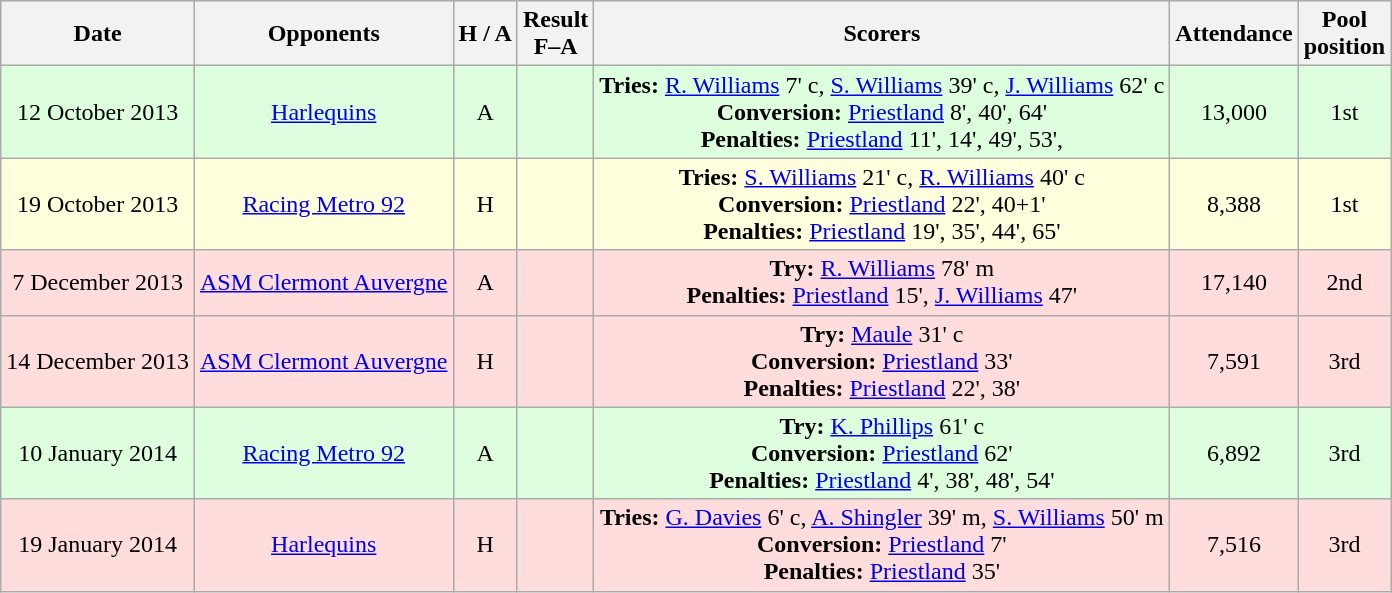<table class="wikitable" style="text-align:center">
<tr>
<th>Date</th>
<th>Opponents</th>
<th>H / A</th>
<th>Result<br>F–A</th>
<th>Scorers</th>
<th>Attendance</th>
<th>Pool<br>position</th>
</tr>
<tr bgcolor="ddffdd">
<td>12 October 2013</td>
<td><a href='#'>Harlequins</a></td>
<td>A</td>
<td></td>
<td><strong>Tries:</strong> <a href='#'>R. Williams</a> 7' c, <a href='#'>S. Williams</a> 39' c, <a href='#'>J. Williams</a> 62' c<br><strong>Conversion:</strong> <a href='#'>Priestland</a> 8', 40', 64'<br><strong>Penalties:</strong> <a href='#'>Priestland</a> 11', 14', 49', 53',</td>
<td>13,000</td>
<td>1st</td>
</tr>
<tr style="background:#ffd">
<td>19 October 2013</td>
<td><a href='#'>Racing Metro 92</a></td>
<td>H</td>
<td></td>
<td><strong>Tries:</strong> <a href='#'>S. Williams</a> 21' c, <a href='#'>R. Williams</a> 40' c<br><strong>Conversion:</strong> <a href='#'>Priestland</a> 22', 40+1'<br><strong>Penalties:</strong> <a href='#'>Priestland</a> 19', 35', 44', 65'</td>
<td>8,388</td>
<td>1st</td>
</tr>
<tr bgcolor="ffdddd">
<td>7 December 2013</td>
<td><a href='#'>ASM Clermont Auvergne</a></td>
<td>A</td>
<td></td>
<td><strong>Try:</strong> <a href='#'>R. Williams</a> 78' m<br><strong>Penalties:</strong> <a href='#'>Priestland</a> 15', <a href='#'>J. Williams</a> 47'</td>
<td>17,140</td>
<td>2nd</td>
</tr>
<tr bgcolor="ffdddd">
<td>14 December 2013</td>
<td><a href='#'>ASM Clermont Auvergne</a></td>
<td>H</td>
<td></td>
<td><strong>Try:</strong> <a href='#'>Maule</a> 31' c<br><strong>Conversion:</strong> <a href='#'>Priestland</a> 33'<br><strong>Penalties:</strong> <a href='#'>Priestland</a> 22', 38'</td>
<td>7,591</td>
<td>3rd</td>
</tr>
<tr bgcolor="ddffdd">
<td>10 January 2014</td>
<td><a href='#'>Racing Metro 92</a></td>
<td>A</td>
<td></td>
<td><strong>Try:</strong> <a href='#'>K. Phillips</a> 61' c<br><strong>Conversion:</strong> <a href='#'>Priestland</a> 62'<br><strong>Penalties:</strong> <a href='#'>Priestland</a> 4', 38', 48', 54'</td>
<td>6,892</td>
<td>3rd</td>
</tr>
<tr bgcolor="ffdddd">
<td>19 January 2014</td>
<td><a href='#'>Harlequins</a></td>
<td>H</td>
<td></td>
<td><strong>Tries:</strong> <a href='#'>G. Davies</a> 6' c, <a href='#'>A. Shingler</a> 39' m, <a href='#'>S. Williams</a> 50' m<br><strong>Conversion:</strong> <a href='#'>Priestland</a> 7'<br><strong>Penalties:</strong> <a href='#'>Priestland</a> 35'</td>
<td>7,516</td>
<td>3rd</td>
</tr>
</table>
